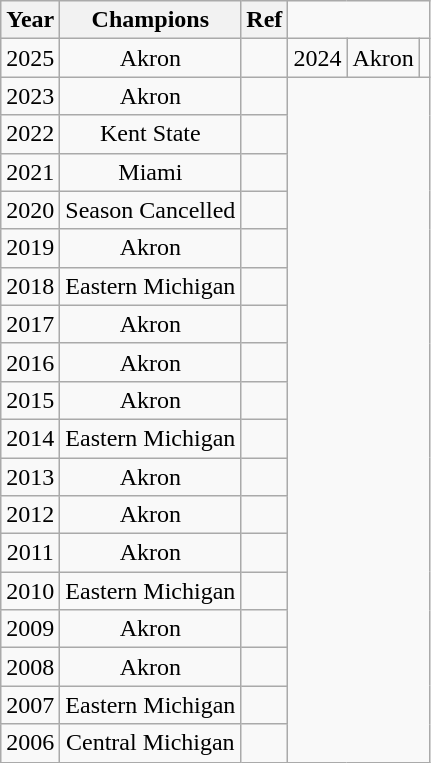<table class="wikitable" style="text-align:center" cellpadding=2 cellspacing=2>
<tr>
<th>Year</th>
<th>Champions</th>
<th>Ref</th>
</tr>
<tr>
<td>2025</td>
<td>Akron</td>
<td></td>
<td>2024</td>
<td>Akron</td>
<td></td>
</tr>
<tr>
<td>2023</td>
<td>Akron</td>
<td></td>
</tr>
<tr>
<td>2022</td>
<td>Kent State</td>
<td></td>
</tr>
<tr>
<td>2021</td>
<td>Miami</td>
<td></td>
</tr>
<tr>
<td>2020</td>
<td>Season Cancelled</td>
<td></td>
</tr>
<tr>
<td>2019</td>
<td>Akron</td>
<td></td>
</tr>
<tr>
<td>2018</td>
<td>Eastern Michigan</td>
<td></td>
</tr>
<tr>
<td>2017</td>
<td>Akron</td>
<td></td>
</tr>
<tr>
<td>2016</td>
<td>Akron</td>
<td></td>
</tr>
<tr>
<td>2015</td>
<td>Akron</td>
<td></td>
</tr>
<tr>
<td>2014</td>
<td>Eastern Michigan</td>
<td></td>
</tr>
<tr>
<td>2013</td>
<td>Akron</td>
<td></td>
</tr>
<tr>
<td>2012</td>
<td>Akron</td>
<td></td>
</tr>
<tr>
<td>2011</td>
<td>Akron</td>
<td></td>
</tr>
<tr>
<td>2010</td>
<td>Eastern Michigan</td>
<td></td>
</tr>
<tr>
<td>2009</td>
<td>Akron</td>
<td></td>
</tr>
<tr>
<td>2008</td>
<td>Akron</td>
<td></td>
</tr>
<tr>
<td>2007</td>
<td>Eastern Michigan</td>
<td></td>
</tr>
<tr>
<td>2006</td>
<td>Central Michigan</td>
<td></td>
</tr>
</table>
